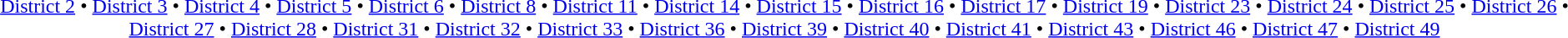<table id=toc class=toc summary=Contents>
<tr>
<td align=center><br><a href='#'>District 2</a> • <a href='#'>District 3</a> • <a href='#'>District 4</a> • <a href='#'>District 5</a> • <a href='#'>District 6</a> • <a href='#'>District 8</a> • <a href='#'>District 11</a> • <a href='#'>District 14</a> • <a href='#'>District 15</a> • <a href='#'>District 16</a> • <a href='#'>District 17</a> • <a href='#'>District 19</a> • <a href='#'>District 23</a> • <a href='#'>District 24</a> • <a href='#'>District 25</a> • <a href='#'>District 26</a> • <a href='#'>District 27</a> • <a href='#'>District 28</a> • <a href='#'>District 31</a> • <a href='#'>District 32</a> • <a href='#'>District 33</a> • <a href='#'>District 36</a> • <a href='#'>District 39</a> • <a href='#'>District 40</a> • <a href='#'>District 41</a> • <a href='#'>District 43</a> • <a href='#'>District 46</a> • <a href='#'>District 47</a> • <a href='#'>District 49</a></td>
</tr>
</table>
